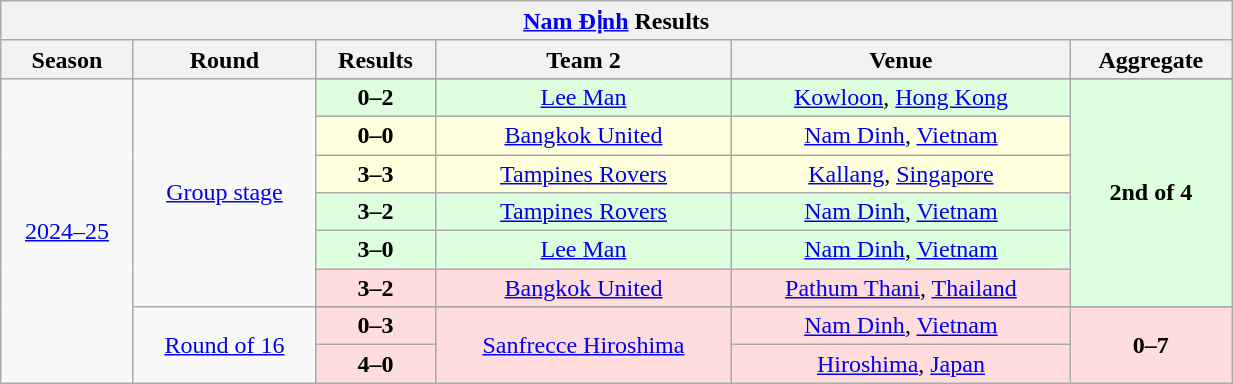<table width=65% class="wikitable sortable" style="text-align:center">
<tr>
<th colspan=6><a href='#'>Nam Định</a> Results</th>
</tr>
<tr>
<th>Season</th>
<th>Round</th>
<th>Results</th>
<th>Team 2</th>
<th>Venue</th>
<th>Aggregate</th>
</tr>
<tr>
<td rowspan=10><a href='#'>2024–25</a></td>
<td rowspan=7><a href='#'>Group stage</a></td>
</tr>
<tr style="background:#dfd;">
<td><strong>0–2</strong></td>
<td> <a href='#'>Lee Man</a></td>
<td> <a href='#'>Kowloon</a>, <a href='#'>Hong Kong</a></td>
<td rowspan="6"><strong>2nd of 4</strong></td>
</tr>
<tr style="background:#ffd;">
<td><strong>0–0</strong></td>
<td> <a href='#'>Bangkok United</a></td>
<td> <a href='#'>Nam Dinh</a>, <a href='#'>Vietnam</a></td>
</tr>
<tr style="background:#ffd;">
<td><strong>3–3</strong></td>
<td> <a href='#'>Tampines Rovers</a></td>
<td> <a href='#'>Kallang</a>, <a href='#'>Singapore</a></td>
</tr>
<tr style="background:#dfd;">
<td><strong>3–2</strong></td>
<td> <a href='#'>Tampines Rovers</a></td>
<td> <a href='#'>Nam Dinh</a>, <a href='#'>Vietnam</a></td>
</tr>
<tr style="background:#dfd;">
<td><strong>3–0</strong></td>
<td> <a href='#'>Lee Man</a></td>
<td> <a href='#'>Nam Dinh</a>, <a href='#'>Vietnam</a></td>
</tr>
<tr style="background:#fdd;">
<td><strong>3–2</strong></td>
<td> <a href='#'>Bangkok United</a></td>
<td>  <a href='#'>Pathum Thani</a>, <a href='#'>Thailand</a></td>
</tr>
<tr>
<td rowspan=3><a href='#'>Round of 16</a></td>
</tr>
<tr style="background:#fdd;">
<td><strong>0–3</strong></td>
<td rowspan="2"> <a href='#'>Sanfrecce Hiroshima</a></td>
<td> <a href='#'>Nam Dinh</a>, <a href='#'>Vietnam</a></td>
<td rowspan="2"><strong>0–7</strong></td>
</tr>
<tr style="background:#fdd;">
<td><strong>4–0</strong></td>
<td> <a href='#'>Hiroshima</a>, <a href='#'>Japan</a></td>
</tr>
</table>
